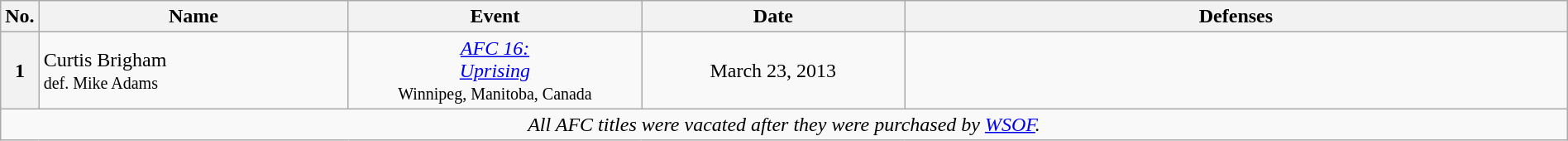<table class="wikitable" width=100%>
<tr>
<th width=1%>No.</th>
<th width=20%>Name</th>
<th width=19%>Event</th>
<th width=17%>Date</th>
<th width=44%>Defenses</th>
</tr>
<tr>
<th>1</th>
<td align=left> Curtis Brigham<br><small>def. Mike Adams</small></td>
<td align=center><em><a href='#'>AFC 16:</a><br><a href='#'>Uprising</a></em><br><small>Winnipeg, Manitoba, Canada</small></td>
<td align=center>March 23, 2013</td>
<td></td>
</tr>
<tr>
<td align="center" colspan="5"><em>All AFC titles were vacated after they were purchased by <a href='#'>WSOF</a>.</em></td>
</tr>
</table>
